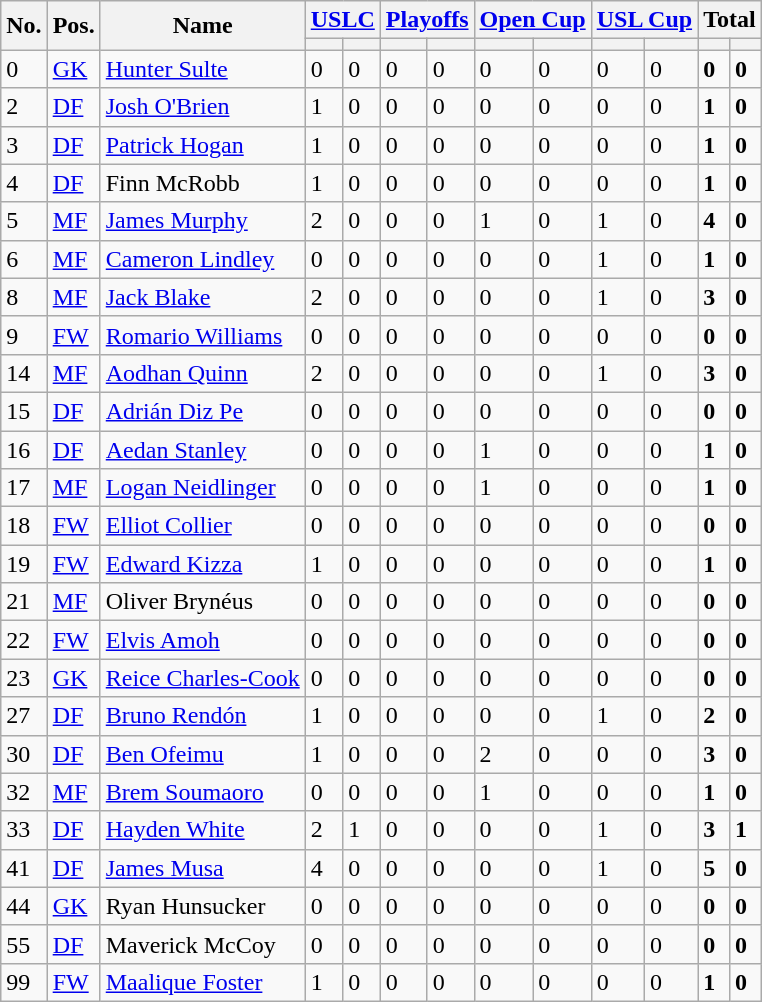<table class="wikitable sortable">
<tr>
<th rowspan="2">No.</th>
<th rowspan="2">Pos.</th>
<th rowspan="2">Name</th>
<th colspan="2"><a href='#'>USLC</a></th>
<th colspan="2"><a href='#'>Playoffs</a></th>
<th colspan="2"><a href='#'>Open Cup</a></th>
<th colspan="2"><a href='#'>USL Cup</a></th>
<th colspan="2"><strong>Total</strong></th>
</tr>
<tr>
<th></th>
<th></th>
<th></th>
<th></th>
<th></th>
<th></th>
<th></th>
<th></th>
<th></th>
<th></th>
</tr>
<tr>
<td>0</td>
<td><a href='#'>GK</a></td>
<td> <a href='#'>Hunter Sulte</a></td>
<td>0</td>
<td>0</td>
<td>0</td>
<td>0</td>
<td>0</td>
<td>0</td>
<td>0</td>
<td>0</td>
<td><strong>0</strong></td>
<td><strong>0</strong></td>
</tr>
<tr>
<td>2</td>
<td><a href='#'>DF</a></td>
<td align="left"> <a href='#'>Josh O'Brien</a></td>
<td>1</td>
<td>0</td>
<td>0</td>
<td>0</td>
<td>0</td>
<td>0</td>
<td>0</td>
<td>0</td>
<td><strong>1</strong></td>
<td><strong>0</strong></td>
</tr>
<tr>
<td>3</td>
<td><a href='#'>DF</a></td>
<td> <a href='#'>Patrick Hogan</a></td>
<td>1</td>
<td>0</td>
<td>0</td>
<td>0</td>
<td>0</td>
<td>0</td>
<td>0</td>
<td>0</td>
<td><strong>1</strong></td>
<td><strong>0</strong></td>
</tr>
<tr>
<td>4</td>
<td><a href='#'>DF</a></td>
<td> Finn McRobb</td>
<td>1</td>
<td>0</td>
<td>0</td>
<td>0</td>
<td>0</td>
<td>0</td>
<td>0</td>
<td>0</td>
<td><strong>1</strong></td>
<td><strong>0</strong></td>
</tr>
<tr>
<td>5</td>
<td><a href='#'>MF</a></td>
<td> <a href='#'>James Murphy</a></td>
<td>2</td>
<td>0</td>
<td>0</td>
<td>0</td>
<td>1</td>
<td>0</td>
<td>1</td>
<td>0</td>
<td><strong>4</strong></td>
<td><strong>0</strong></td>
</tr>
<tr>
<td>6</td>
<td><a href='#'>MF</a></td>
<td align="left"> <a href='#'>Cameron Lindley</a></td>
<td>0</td>
<td>0</td>
<td>0</td>
<td>0</td>
<td>0</td>
<td>0</td>
<td>1</td>
<td>0</td>
<td><strong>1</strong></td>
<td><strong>0</strong></td>
</tr>
<tr>
<td>8</td>
<td><a href='#'>MF</a></td>
<td align="left"> <a href='#'>Jack Blake</a></td>
<td>2</td>
<td>0</td>
<td>0</td>
<td>0</td>
<td>0</td>
<td>0</td>
<td>1</td>
<td>0</td>
<td><strong>3</strong></td>
<td><strong>0</strong></td>
</tr>
<tr>
<td>9</td>
<td><a href='#'>FW</a></td>
<td> <a href='#'>Romario Williams</a></td>
<td>0</td>
<td>0</td>
<td>0</td>
<td>0</td>
<td>0</td>
<td>0</td>
<td>0</td>
<td>0</td>
<td><strong>0</strong></td>
<td><strong>0</strong></td>
</tr>
<tr>
<td>14</td>
<td><a href='#'>MF</a></td>
<td> <a href='#'>Aodhan Quinn</a></td>
<td>2</td>
<td>0</td>
<td>0</td>
<td>0</td>
<td>0</td>
<td>0</td>
<td>1</td>
<td>0</td>
<td><strong>3</strong></td>
<td><strong>0</strong></td>
</tr>
<tr>
<td>15</td>
<td><a href='#'>DF</a></td>
<td> <a href='#'>Adrián Diz Pe</a></td>
<td>0</td>
<td>0</td>
<td>0</td>
<td>0</td>
<td>0</td>
<td>0</td>
<td>0</td>
<td>0</td>
<td><strong>0</strong></td>
<td><strong>0</strong></td>
</tr>
<tr>
<td>16</td>
<td><a href='#'>DF</a></td>
<td> <a href='#'>Aedan Stanley</a></td>
<td>0</td>
<td>0</td>
<td>0</td>
<td>0</td>
<td>1</td>
<td>0</td>
<td>0</td>
<td>0</td>
<td><strong>1</strong></td>
<td><strong>0</strong></td>
</tr>
<tr>
<td>17</td>
<td><a href='#'>MF</a></td>
<td> <a href='#'>Logan Neidlinger</a></td>
<td>0</td>
<td>0</td>
<td>0</td>
<td>0</td>
<td>1</td>
<td>0</td>
<td>0</td>
<td>0</td>
<td><strong>1</strong></td>
<td><strong>0</strong></td>
</tr>
<tr>
<td>18</td>
<td><a href='#'>FW</a></td>
<td> <a href='#'>Elliot Collier</a></td>
<td>0</td>
<td>0</td>
<td>0</td>
<td>0</td>
<td>0</td>
<td>0</td>
<td>0</td>
<td>0</td>
<td><strong>0</strong></td>
<td><strong>0</strong></td>
</tr>
<tr>
<td>19</td>
<td><a href='#'>FW</a></td>
<td> <a href='#'>Edward Kizza</a></td>
<td>1</td>
<td>0</td>
<td>0</td>
<td>0</td>
<td>0</td>
<td>0</td>
<td>0</td>
<td>0</td>
<td><strong>1</strong></td>
<td><strong>0</strong></td>
</tr>
<tr>
<td>21</td>
<td><a href='#'>MF</a></td>
<td> Oliver Brynéus</td>
<td>0</td>
<td>0</td>
<td>0</td>
<td>0</td>
<td>0</td>
<td>0</td>
<td>0</td>
<td>0</td>
<td><strong>0</strong></td>
<td><strong>0</strong></td>
</tr>
<tr>
<td>22</td>
<td><a href='#'>FW</a></td>
<td> <a href='#'>Elvis Amoh</a></td>
<td>0</td>
<td>0</td>
<td>0</td>
<td>0</td>
<td>0</td>
<td>0</td>
<td>0</td>
<td>0</td>
<td><strong>0</strong></td>
<td><strong>0</strong></td>
</tr>
<tr>
<td>23</td>
<td><a href='#'>GK</a></td>
<td> <a href='#'>Reice Charles-Cook</a></td>
<td>0</td>
<td>0</td>
<td>0</td>
<td>0</td>
<td>0</td>
<td>0</td>
<td>0</td>
<td>0</td>
<td><strong>0</strong></td>
<td><strong>0</strong></td>
</tr>
<tr>
<td>27</td>
<td><a href='#'>DF</a></td>
<td> <a href='#'>Bruno Rendón</a></td>
<td>1</td>
<td>0</td>
<td>0</td>
<td>0</td>
<td>0</td>
<td>0</td>
<td>1</td>
<td>0</td>
<td><strong>2</strong></td>
<td><strong>0</strong></td>
</tr>
<tr>
<td>30</td>
<td><a href='#'>DF</a></td>
<td> <a href='#'>Ben Ofeimu</a></td>
<td>1</td>
<td>0</td>
<td>0</td>
<td>0</td>
<td>2</td>
<td>0</td>
<td>0</td>
<td>0</td>
<td><strong>3</strong></td>
<td><strong>0</strong></td>
</tr>
<tr>
<td>32</td>
<td><a href='#'>MF</a></td>
<td> <a href='#'>Brem Soumaoro</a></td>
<td>0</td>
<td>0</td>
<td>0</td>
<td>0</td>
<td>1</td>
<td>0</td>
<td>0</td>
<td>0</td>
<td><strong>1</strong></td>
<td><strong>0</strong></td>
</tr>
<tr>
<td>33</td>
<td><a href='#'>DF</a></td>
<td> <a href='#'>Hayden White</a></td>
<td>2</td>
<td>1</td>
<td>0</td>
<td>0</td>
<td>0</td>
<td>0</td>
<td>1</td>
<td>0</td>
<td><strong>3</strong></td>
<td><strong>1</strong></td>
</tr>
<tr>
<td>41</td>
<td><a href='#'>DF</a></td>
<td> <a href='#'>James Musa</a></td>
<td>4</td>
<td>0</td>
<td>0</td>
<td>0</td>
<td>0</td>
<td>0</td>
<td>1</td>
<td>0</td>
<td><strong>5</strong></td>
<td><strong>0</strong></td>
</tr>
<tr>
<td>44</td>
<td><a href='#'>GK</a></td>
<td> Ryan Hunsucker</td>
<td>0</td>
<td>0</td>
<td>0</td>
<td>0</td>
<td>0</td>
<td>0</td>
<td>0</td>
<td>0</td>
<td><strong>0</strong></td>
<td><strong>0</strong></td>
</tr>
<tr>
<td>55</td>
<td><a href='#'>DF</a></td>
<td> Maverick McCoy</td>
<td>0</td>
<td>0</td>
<td>0</td>
<td>0</td>
<td>0</td>
<td>0</td>
<td>0</td>
<td>0</td>
<td><strong>0</strong></td>
<td><strong>0</strong></td>
</tr>
<tr>
<td>99</td>
<td><a href='#'>FW</a></td>
<td> <a href='#'>Maalique Foster</a></td>
<td>1</td>
<td>0</td>
<td>0</td>
<td>0</td>
<td>0</td>
<td>0</td>
<td>0</td>
<td>0</td>
<td><strong>1</strong></td>
<td><strong>0</strong></td>
</tr>
</table>
